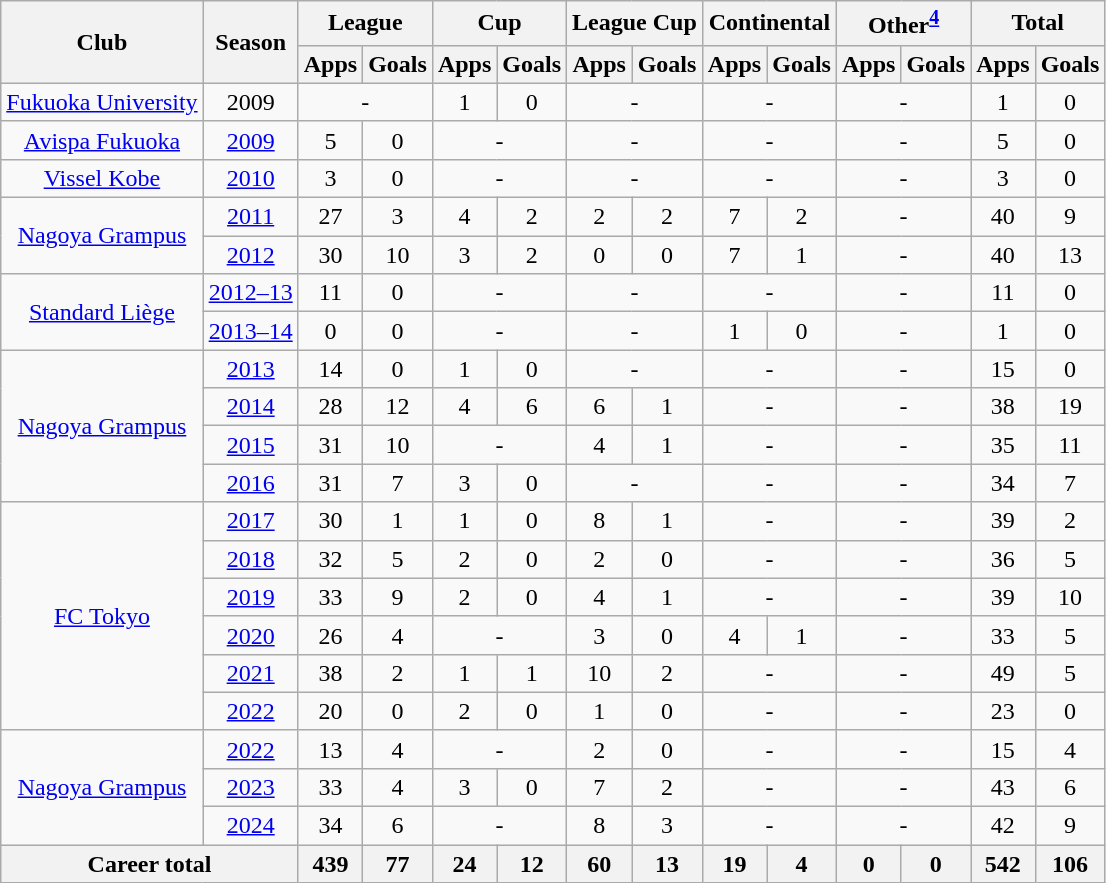<table class="wikitable" style="text-align:center;">
<tr>
<th rowspan="2">Club</th>
<th rowspan="2">Season</th>
<th colspan="2">League</th>
<th colspan="2">Cup</th>
<th colspan="2">League Cup</th>
<th colspan="2">Continental</th>
<th colspan="2">Other<sup><a href='#'>4</a></sup></th>
<th colspan="2">Total</th>
</tr>
<tr>
<th>Apps</th>
<th>Goals</th>
<th>Apps</th>
<th>Goals</th>
<th>Apps</th>
<th>Goals</th>
<th>Apps</th>
<th>Goals</th>
<th>Apps</th>
<th>Goals</th>
<th>Apps</th>
<th>Goals</th>
</tr>
<tr>
<td><a href='#'>Fukuoka University</a></td>
<td>2009</td>
<td colspan="2">-</td>
<td>1</td>
<td>0</td>
<td colspan="2">-</td>
<td colspan="2">-</td>
<td colspan="2">-</td>
<td>1</td>
<td>0</td>
</tr>
<tr>
<td><a href='#'>Avispa Fukuoka</a></td>
<td><a href='#'>2009</a></td>
<td>5</td>
<td>0</td>
<td colspan="2">-</td>
<td colspan="2">-</td>
<td colspan="2">-</td>
<td colspan="2">-</td>
<td>5</td>
<td>0</td>
</tr>
<tr>
<td><a href='#'>Vissel Kobe</a></td>
<td><a href='#'>2010</a></td>
<td>3</td>
<td>0</td>
<td colspan="2">-</td>
<td colspan="2">-</td>
<td colspan="2">-</td>
<td colspan="2">-</td>
<td>3</td>
<td>0</td>
</tr>
<tr>
<td rowspan="2"><a href='#'>Nagoya Grampus</a></td>
<td><a href='#'>2011</a></td>
<td>27</td>
<td>3</td>
<td>4</td>
<td>2</td>
<td>2</td>
<td>2</td>
<td>7</td>
<td>2</td>
<td colspan="2">-</td>
<td>40</td>
<td>9</td>
</tr>
<tr>
<td><a href='#'>2012</a></td>
<td>30</td>
<td>10</td>
<td>3</td>
<td>2</td>
<td>0</td>
<td>0</td>
<td>7</td>
<td>1</td>
<td colspan="2">-</td>
<td>40</td>
<td>13</td>
</tr>
<tr>
<td rowspan="2"><a href='#'>Standard Liège</a></td>
<td><a href='#'>2012–13</a></td>
<td>11</td>
<td>0</td>
<td colspan="2">-</td>
<td colspan="2">-</td>
<td colspan="2">-</td>
<td colspan="2">-</td>
<td>11</td>
<td>0</td>
</tr>
<tr>
<td><a href='#'>2013–14</a></td>
<td>0</td>
<td>0</td>
<td colspan="2">-</td>
<td colspan="2">-</td>
<td>1</td>
<td>0</td>
<td colspan="2">-</td>
<td>1</td>
<td>0</td>
</tr>
<tr>
<td rowspan="4"><a href='#'>Nagoya Grampus</a></td>
<td><a href='#'>2013</a></td>
<td>14</td>
<td>0</td>
<td>1</td>
<td>0</td>
<td colspan="2">-</td>
<td colspan="2">-</td>
<td colspan="2">-</td>
<td>15</td>
<td>0</td>
</tr>
<tr>
<td><a href='#'>2014</a></td>
<td>28</td>
<td>12</td>
<td>4</td>
<td>6</td>
<td>6</td>
<td>1</td>
<td colspan="2">-</td>
<td colspan="2">-</td>
<td>38</td>
<td>19</td>
</tr>
<tr>
<td><a href='#'>2015</a></td>
<td>31</td>
<td>10</td>
<td colspan="2">-</td>
<td>4</td>
<td>1</td>
<td colspan="2">-</td>
<td colspan="2">-</td>
<td>35</td>
<td>11</td>
</tr>
<tr>
<td><a href='#'>2016</a></td>
<td>31</td>
<td>7</td>
<td>3</td>
<td>0</td>
<td colspan="2">-</td>
<td colspan="2">-</td>
<td colspan="2">-</td>
<td>34</td>
<td>7</td>
</tr>
<tr>
<td rowspan="6"><a href='#'>FC Tokyo</a></td>
<td><a href='#'>2017</a></td>
<td>30</td>
<td>1</td>
<td>1</td>
<td>0</td>
<td>8</td>
<td>1</td>
<td colspan="2">-</td>
<td colspan="2">-</td>
<td>39</td>
<td>2</td>
</tr>
<tr>
<td><a href='#'>2018</a></td>
<td>32</td>
<td>5</td>
<td>2</td>
<td>0</td>
<td>2</td>
<td>0</td>
<td colspan="2">-</td>
<td colspan="2">-</td>
<td>36</td>
<td>5</td>
</tr>
<tr>
<td><a href='#'>2019</a></td>
<td>33</td>
<td>9</td>
<td>2</td>
<td>0</td>
<td>4</td>
<td>1</td>
<td colspan="2">-</td>
<td colspan="2">-</td>
<td>39</td>
<td>10</td>
</tr>
<tr>
<td><a href='#'>2020</a></td>
<td>26</td>
<td>4</td>
<td colspan="2">-</td>
<td>3</td>
<td>0</td>
<td>4</td>
<td>1</td>
<td colspan="2">-</td>
<td>33</td>
<td>5</td>
</tr>
<tr>
<td><a href='#'>2021</a></td>
<td>38</td>
<td>2</td>
<td>1</td>
<td>1</td>
<td>10</td>
<td>2</td>
<td colspan="2">-</td>
<td colspan="2">-</td>
<td>49</td>
<td>5</td>
</tr>
<tr>
<td><a href='#'>2022</a></td>
<td>20</td>
<td>0</td>
<td>2</td>
<td>0</td>
<td>1</td>
<td>0</td>
<td colspan="2">-</td>
<td colspan="2">-</td>
<td>23</td>
<td>0</td>
</tr>
<tr>
<td rowspan="3"><a href='#'>Nagoya Grampus</a></td>
<td><a href='#'>2022</a></td>
<td>13</td>
<td>4</td>
<td colspan="2">-</td>
<td>2</td>
<td>0</td>
<td colspan="2">-</td>
<td colspan="2">-</td>
<td>15</td>
<td>4</td>
</tr>
<tr>
<td><a href='#'>2023</a></td>
<td>33</td>
<td>4</td>
<td>3</td>
<td>0</td>
<td>7</td>
<td>2</td>
<td colspan="2">-</td>
<td colspan="2">-</td>
<td>43</td>
<td>6</td>
</tr>
<tr>
<td><a href='#'>2024</a></td>
<td>34</td>
<td>6</td>
<td colspan="2">-</td>
<td>8</td>
<td>3</td>
<td colspan="2">-</td>
<td colspan="2">-</td>
<td>42</td>
<td>9</td>
</tr>
<tr>
<th colspan="2">Career total</th>
<th>439</th>
<th>77</th>
<th>24</th>
<th>12</th>
<th>60</th>
<th>13</th>
<th>19</th>
<th>4</th>
<th>0</th>
<th>0</th>
<th>542</th>
<th>106</th>
</tr>
</table>
